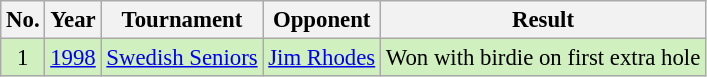<table class="wikitable" style="font-size:95%;">
<tr>
<th>No.</th>
<th>Year</th>
<th>Tournament</th>
<th>Opponent</th>
<th>Result</th>
</tr>
<tr style="background:#D0F0C0;">
<td align=center>1</td>
<td><a href='#'>1998</a></td>
<td><a href='#'>Swedish Seniors</a></td>
<td> <a href='#'>Jim Rhodes</a></td>
<td>Won with birdie on first extra hole</td>
</tr>
</table>
